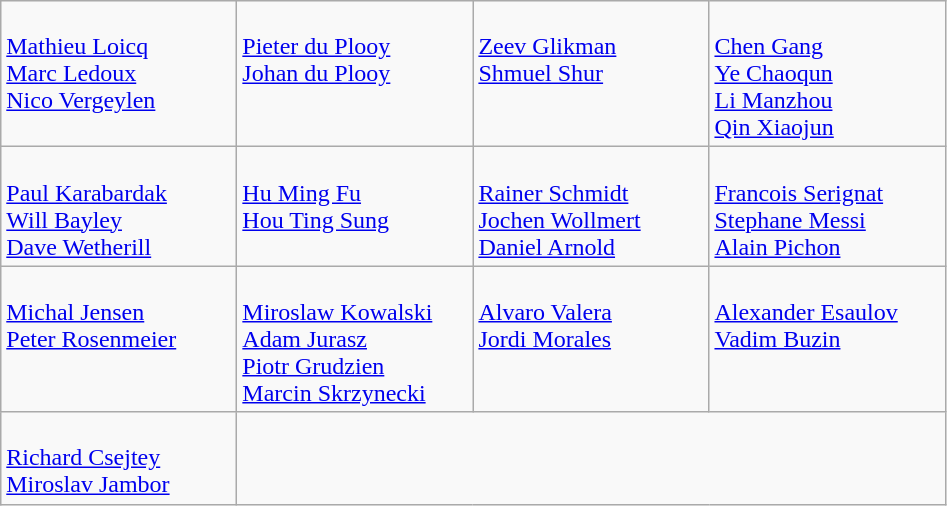<table class="wikitable">
<tr>
<td style="vertical-align:top; width:150px"><br><a href='#'>Mathieu Loicq</a><br><a href='#'>Marc Ledoux</a><br><a href='#'>Nico Vergeylen</a></td>
<td style="vertical-align:top; width:150px"><br><a href='#'>Pieter du Plooy</a><br><a href='#'>Johan du Plooy</a></td>
<td style="vertical-align:top; width:150px"><br><a href='#'>Zeev Glikman</a><br><a href='#'>Shmuel Shur</a></td>
<td style="vertical-align:top; width:150px"><br><a href='#'>Chen Gang</a><br><a href='#'>Ye Chaoqun</a><br><a href='#'>Li Manzhou</a><br><a href='#'>Qin Xiaojun</a></td>
</tr>
<tr>
<td style="vertical-align:top; width:150px"><br><a href='#'>Paul Karabardak</a><br><a href='#'>Will Bayley</a><br><a href='#'>Dave Wetherill</a></td>
<td style="vertical-align:top; width:150px"><br><a href='#'>Hu Ming Fu</a><br><a href='#'>Hou Ting Sung</a></td>
<td style="vertical-align:top; width:150px"><br><a href='#'>Rainer Schmidt</a><br><a href='#'>Jochen Wollmert</a><br><a href='#'>Daniel Arnold</a></td>
<td style="vertical-align:top; width:150px"><br><a href='#'>Francois Serignat</a><br><a href='#'>Stephane Messi</a><br><a href='#'>Alain Pichon</a></td>
</tr>
<tr>
<td style="vertical-align:top; width:150px"><br><a href='#'>Michal Jensen</a><br><a href='#'>Peter Rosenmeier</a></td>
<td style="vertical-align:top; width:150px"><br><a href='#'>Miroslaw Kowalski</a><br><a href='#'>Adam Jurasz</a><br><a href='#'>Piotr Grudzien</a><br><a href='#'>Marcin Skrzynecki</a></td>
<td style="vertical-align:top; width:150px"><br><a href='#'>Alvaro Valera</a><br><a href='#'>Jordi Morales</a></td>
<td style="vertical-align:top; width:150px"><br><a href='#'>Alexander Esaulov</a><br><a href='#'>Vadim Buzin</a></td>
</tr>
<tr>
<td style="vertical-align:top; width:150px"><br><a href='#'>Richard Csejtey</a><br><a href='#'>Miroslav Jambor</a></td>
</tr>
</table>
